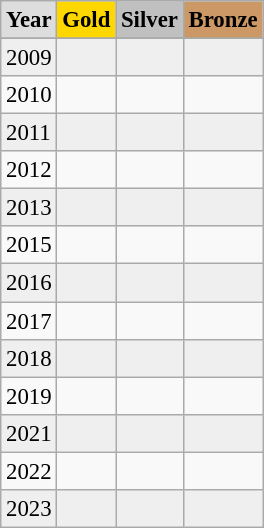<table class="wikitable sortable" style="font-size:95%">
<tr style="text-align:center; background:#e4e4e4; font-weight:bold;">
<td style="background:#ddd;">Year</td>
<td style="background:gold;">Gold</td>
<td style="background:silver;">Silver</td>
<td style="background:#c96;">Bronze</td>
</tr>
<tr style="background:#efefef;">
</tr>
<tr bgcolor="#EFEFEF">
<td>2009</td>
<td></td>
<td></td>
<td></td>
</tr>
<tr>
<td>2010</td>
<td></td>
<td></td>
<td></td>
</tr>
<tr bgcolor="#EFEFEF">
<td>2011</td>
<td></td>
<td></td>
<td></td>
</tr>
<tr>
<td>2012</td>
<td></td>
<td></td>
<td></td>
</tr>
<tr bgcolor="#EFEFEF">
<td>2013</td>
<td></td>
<td></td>
<td></td>
</tr>
<tr>
<td>2015</td>
<td></td>
<td></td>
<td></td>
</tr>
<tr bgcolor="#EFEFEF">
<td>2016</td>
<td></td>
<td></td>
<td></td>
</tr>
<tr>
<td>2017</td>
<td></td>
<td></td>
<td></td>
</tr>
<tr bgcolor="#EFEFEF">
<td>2018</td>
<td></td>
<td></td>
<td></td>
</tr>
<tr>
<td>2019</td>
<td></td>
<td></td>
<td></td>
</tr>
<tr bgcolor="#EFEFEF">
<td>2021</td>
<td></td>
<td></td>
<td></td>
</tr>
<tr>
<td>2022</td>
<td></td>
<td></td>
<td></td>
</tr>
<tr bgcolor="#EFEFEF">
<td>2023</td>
<td></td>
<td></td>
<td></td>
</tr>
</table>
